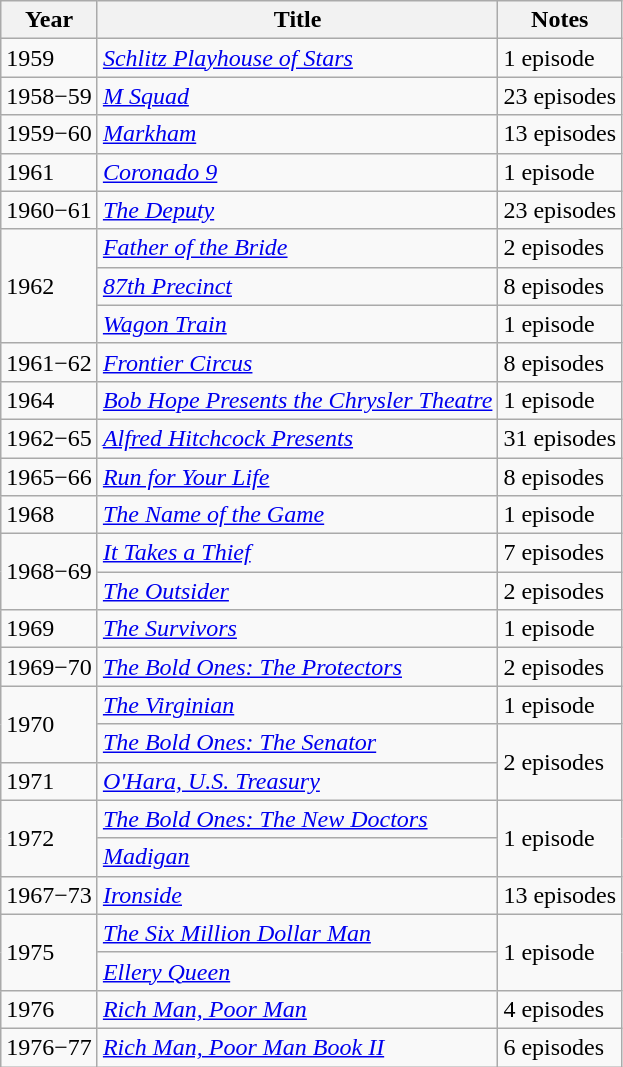<table class="wikitable">
<tr>
<th>Year</th>
<th>Title</th>
<th>Notes</th>
</tr>
<tr>
<td>1959</td>
<td><em><a href='#'>Schlitz Playhouse of Stars</a></em></td>
<td>1 episode</td>
</tr>
<tr>
<td>1958−59</td>
<td><em><a href='#'>M Squad</a></em></td>
<td>23 episodes</td>
</tr>
<tr>
<td>1959−60</td>
<td><em><a href='#'>Markham</a></em></td>
<td>13 episodes</td>
</tr>
<tr>
<td>1961</td>
<td><em><a href='#'>Coronado 9</a></em></td>
<td>1 episode</td>
</tr>
<tr>
<td>1960−61</td>
<td><em><a href='#'>The Deputy</a></em></td>
<td>23 episodes</td>
</tr>
<tr>
<td rowspan=3>1962</td>
<td><em><a href='#'>Father of the Bride</a></em></td>
<td>2 episodes</td>
</tr>
<tr>
<td><em><a href='#'>87th Precinct</a></em></td>
<td>8 episodes</td>
</tr>
<tr>
<td><em><a href='#'>Wagon Train</a></em></td>
<td>1 episode</td>
</tr>
<tr>
<td>1961−62</td>
<td><em><a href='#'>Frontier Circus</a></em></td>
<td>8 episodes</td>
</tr>
<tr>
<td>1964</td>
<td><em><a href='#'>Bob Hope Presents the Chrysler Theatre</a></em></td>
<td>1 episode</td>
</tr>
<tr>
<td>1962−65</td>
<td><em><a href='#'>Alfred Hitchcock Presents</a></em></td>
<td>31 episodes</td>
</tr>
<tr>
<td>1965−66</td>
<td><em><a href='#'>Run for Your Life</a></em></td>
<td>8 episodes</td>
</tr>
<tr>
<td>1968</td>
<td><em><a href='#'>The Name of the Game</a></em></td>
<td>1 episode</td>
</tr>
<tr>
<td rowspan=2>1968−69</td>
<td><em><a href='#'>It Takes a Thief</a></em></td>
<td>7 episodes</td>
</tr>
<tr>
<td><em><a href='#'>The Outsider</a></em></td>
<td>2 episodes</td>
</tr>
<tr>
<td>1969</td>
<td><em><a href='#'>The Survivors</a></em></td>
<td>1 episode</td>
</tr>
<tr>
<td>1969−70</td>
<td><em><a href='#'>The Bold Ones: The Protectors</a></em></td>
<td>2 episodes</td>
</tr>
<tr>
<td rowspan=2>1970</td>
<td><em><a href='#'>The Virginian</a></em></td>
<td>1 episode</td>
</tr>
<tr>
<td><em><a href='#'>The Bold Ones: The Senator</a></em></td>
<td rowspan=2>2 episodes</td>
</tr>
<tr>
<td>1971</td>
<td><em><a href='#'>O'Hara, U.S. Treasury</a></em></td>
</tr>
<tr>
<td rowspan=2>1972</td>
<td><em><a href='#'>The Bold Ones: The New Doctors</a></em></td>
<td rowspan=2>1 episode</td>
</tr>
<tr>
<td><em><a href='#'>Madigan</a></em></td>
</tr>
<tr>
<td>1967−73</td>
<td><em><a href='#'>Ironside</a></em></td>
<td>13 episodes</td>
</tr>
<tr>
<td rowspan=2>1975</td>
<td><em><a href='#'>The Six Million Dollar Man</a></em></td>
<td rowspan=2>1 episode</td>
</tr>
<tr>
<td><em><a href='#'>Ellery Queen</a></em></td>
</tr>
<tr>
<td>1976</td>
<td><em><a href='#'>Rich Man, Poor Man</a></em></td>
<td>4 episodes</td>
</tr>
<tr>
<td>1976−77</td>
<td><em><a href='#'>Rich Man, Poor Man Book II</a></em></td>
<td>6 episodes</td>
</tr>
</table>
